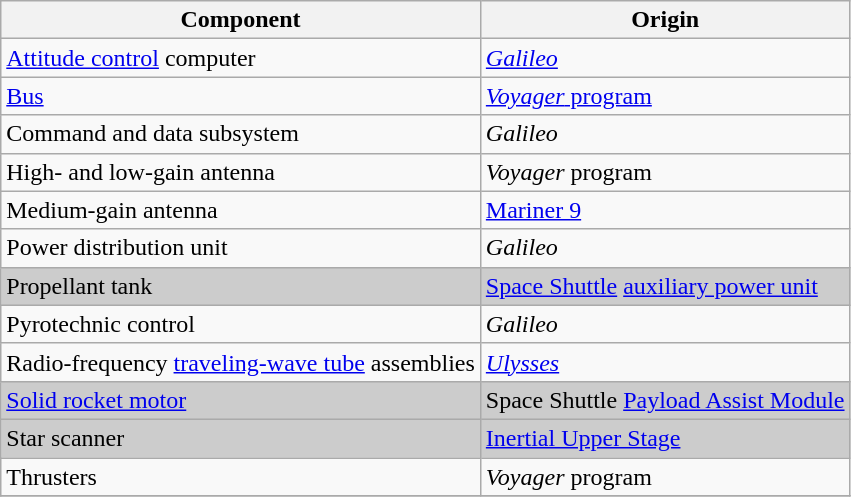<table class="wikitable sortable">
<tr>
<th>Component</th>
<th>Origin</th>
</tr>
<tr>
<td><a href='#'>Attitude control</a> computer</td>
<td><em><a href='#'>Galileo</a></em></td>
</tr>
<tr>
<td><a href='#'>Bus</a></td>
<td><a href='#'><em>Voyager</em> program</a></td>
</tr>
<tr>
<td>Command and data subsystem</td>
<td><em>Galileo</em></td>
</tr>
<tr>
<td>High- and low-gain antenna</td>
<td><em>Voyager</em> program</td>
</tr>
<tr>
<td>Medium-gain antenna</td>
<td><a href='#'>Mariner 9</a></td>
</tr>
<tr>
<td>Power distribution unit</td>
<td><em>Galileo</em></td>
</tr>
<tr style="background-color:#cccccc;">
<td>Propellant tank</td>
<td><a href='#'>Space Shuttle</a> <a href='#'>auxiliary power unit</a></td>
</tr>
<tr>
<td>Pyrotechnic control</td>
<td><em>Galileo</em></td>
</tr>
<tr>
<td>Radio-frequency <a href='#'>traveling-wave tube</a> assemblies</td>
<td><em><a href='#'>Ulysses</a></em></td>
</tr>
<tr style="background-color:#cccccc;">
<td><a href='#'>Solid rocket motor</a></td>
<td>Space Shuttle <a href='#'>Payload Assist Module</a></td>
</tr>
<tr style="background-color:#cccccc;">
<td>Star scanner</td>
<td><a href='#'>Inertial Upper Stage</a></td>
</tr>
<tr>
<td>Thrusters</td>
<td><em>Voyager</em> program</td>
</tr>
<tr>
</tr>
</table>
